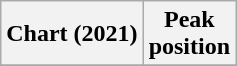<table class="wikitable plainrowheaders" style="text-align:center">
<tr>
<th scope="col">Chart (2021)</th>
<th scope="col">Peak<br>position</th>
</tr>
<tr>
</tr>
</table>
